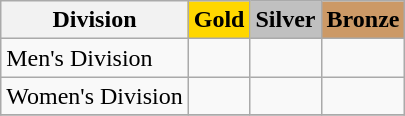<table class="wikitable">
<tr>
<th>Division</th>
<th style="background: gold">Gold</th>
<th style="background: silver">Silver</th>
<th style="background: #cc9966">Bronze</th>
</tr>
<tr>
<td>Men's Division</td>
<td align="center"></td>
<td align="center"></td>
<td align="center"></td>
</tr>
<tr>
<td>Women's Division</td>
<td align="center"></td>
<td align="center"></td>
<td align="center"></td>
</tr>
<tr>
</tr>
</table>
